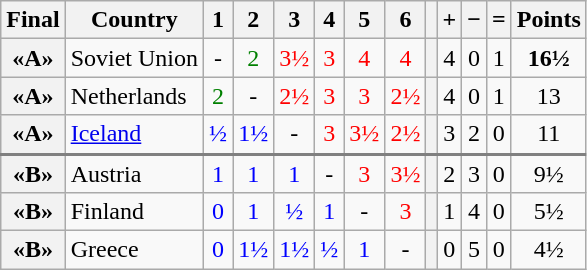<table class="wikitable" style="text-align:center">
<tr>
<th>Final</th>
<th>Country</th>
<th>1</th>
<th>2</th>
<th>3</th>
<th>4</th>
<th>5</th>
<th>6</th>
<th></th>
<th>+</th>
<th>−</th>
<th>=</th>
<th>Points</th>
</tr>
<tr>
<th>«A»</th>
<td style="text-align: left">Soviet Union</td>
<td>-</td>
<td style="color: green">2</td>
<td style="color: red;">3½</td>
<td style="color: red;">3</td>
<td style="color: red;">4</td>
<td style="color: red;">4</td>
<th></th>
<td>4</td>
<td>0</td>
<td>1</td>
<td><strong>16½</strong></td>
</tr>
<tr>
<th>«A»</th>
<td style="text-align: left">Netherlands</td>
<td style="color: green">2</td>
<td>-</td>
<td style="color: red;">2½</td>
<td style="color: red;">3</td>
<td style="color: red;">3</td>
<td style="color: red;">2½</td>
<th></th>
<td>4</td>
<td>0</td>
<td>1</td>
<td>13</td>
</tr>
<tr>
<th>«A»</th>
<td style="text-align: left"><a href='#'>Iceland</a></td>
<td style="color: blue;">½</td>
<td style="color: blue;">1½</td>
<td>-</td>
<td style="color: red;">3</td>
<td style="color: red;">3½</td>
<td style="color: red;">2½</td>
<th></th>
<td>3</td>
<td>2</td>
<td>0</td>
<td>11</td>
</tr>
<tr style="border-top:2px solid grey;">
<th>«B»</th>
<td style="text-align: left">Austria</td>
<td style="color: blue;">1</td>
<td style="color: blue;">1</td>
<td style="color: blue;">1</td>
<td>-</td>
<td style="color: red;">3</td>
<td style="color: red;">3½</td>
<th></th>
<td>2</td>
<td>3</td>
<td>0</td>
<td>9½</td>
</tr>
<tr>
<th>«B»</th>
<td style="text-align: left">Finland</td>
<td style="color: blue;">0</td>
<td style="color: blue;">1</td>
<td style="color: blue;">½</td>
<td style="color: blue;">1</td>
<td>-</td>
<td style="color: red;">3</td>
<th></th>
<td>1</td>
<td>4</td>
<td>0</td>
<td>5½</td>
</tr>
<tr>
<th>«B»</th>
<td style="text-align: left">Greece</td>
<td style="color: blue;">0</td>
<td style="color: blue;">1½</td>
<td style="color: blue;">1½</td>
<td style="color: blue;">½</td>
<td style="color: blue;">1</td>
<td>-</td>
<th></th>
<td>0</td>
<td>5</td>
<td>0</td>
<td>4½</td>
</tr>
</table>
